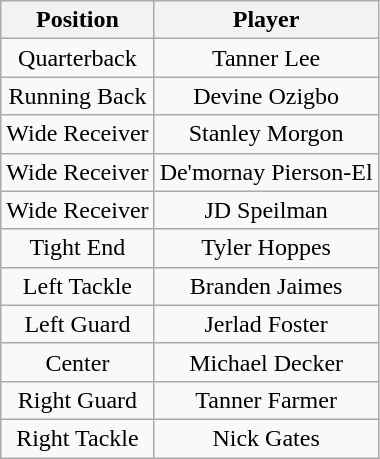<table class="wikitable" style="text-align: center;">
<tr>
<th>Position</th>
<th>Player</th>
</tr>
<tr>
<td>Quarterback</td>
<td>Tanner Lee</td>
</tr>
<tr>
<td>Running Back</td>
<td>Devine Ozigbo</td>
</tr>
<tr>
<td>Wide Receiver</td>
<td>Stanley Morgon</td>
</tr>
<tr>
<td>Wide Receiver</td>
<td>De'mornay Pierson-El</td>
</tr>
<tr>
<td>Wide Receiver</td>
<td>JD Speilman</td>
</tr>
<tr>
<td>Tight End</td>
<td>Tyler Hoppes</td>
</tr>
<tr>
<td>Left Tackle</td>
<td>Branden Jaimes</td>
</tr>
<tr>
<td>Left Guard</td>
<td>Jerlad Foster</td>
</tr>
<tr>
<td>Center</td>
<td>Michael Decker</td>
</tr>
<tr>
<td>Right Guard</td>
<td>Tanner Farmer</td>
</tr>
<tr>
<td>Right Tackle</td>
<td>Nick Gates</td>
</tr>
</table>
